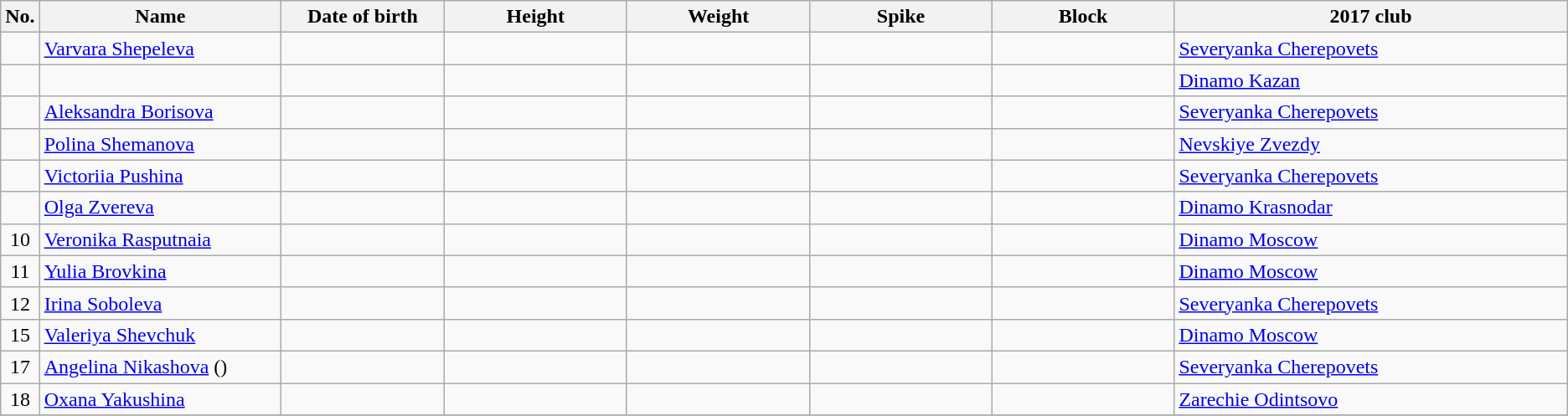<table class="wikitable sortable" style="font-size:100%; text-align:center;">
<tr>
<th>No.</th>
<th style="width:12em">Name</th>
<th style="width:8em">Date of birth</th>
<th style="width:9em">Height</th>
<th style="width:9em">Weight</th>
<th style="width:9em">Spike</th>
<th style="width:9em">Block</th>
<th style="width:20em">2017 club</th>
</tr>
<tr>
<td></td>
<td align=left><a href='#'>Varvara Shepeleva</a></td>
<td align=right></td>
<td></td>
<td></td>
<td></td>
<td></td>
<td align=left> <a href='#'>Severyanka Cherepovets</a></td>
</tr>
<tr>
<td></td>
<td align=left></td>
<td align=right></td>
<td></td>
<td></td>
<td></td>
<td></td>
<td align=left> <a href='#'>Dinamo Kazan</a></td>
</tr>
<tr>
<td></td>
<td align=left><a href='#'>Aleksandra Borisova</a></td>
<td align=right></td>
<td></td>
<td></td>
<td></td>
<td></td>
<td align=left> <a href='#'>Severyanka Cherepovets</a></td>
</tr>
<tr>
<td></td>
<td align=left><a href='#'>Polina Shemanova</a></td>
<td align=right></td>
<td></td>
<td></td>
<td></td>
<td></td>
<td align=left> <a href='#'>Nevskiye Zvezdy</a></td>
</tr>
<tr>
<td></td>
<td align=left><a href='#'>Victoriia Pushina</a></td>
<td align=right></td>
<td></td>
<td></td>
<td></td>
<td></td>
<td align=left> <a href='#'>Severyanka Cherepovets</a></td>
</tr>
<tr>
<td></td>
<td align=left><a href='#'>Olga Zvereva</a></td>
<td align=right></td>
<td></td>
<td></td>
<td></td>
<td></td>
<td align=left> <a href='#'>Dinamo Krasnodar</a></td>
</tr>
<tr>
<td>10</td>
<td align=left><a href='#'>Veronika Rasputnaia</a></td>
<td align=right></td>
<td></td>
<td></td>
<td></td>
<td></td>
<td align=left> <a href='#'>Dinamo Moscow</a></td>
</tr>
<tr>
<td>11</td>
<td align=left><a href='#'>Yulia Brovkina</a></td>
<td align=right></td>
<td></td>
<td></td>
<td></td>
<td></td>
<td align=left> <a href='#'>Dinamo Moscow</a></td>
</tr>
<tr>
<td>12</td>
<td align=left><a href='#'>Irina Soboleva</a></td>
<td align=right></td>
<td></td>
<td></td>
<td></td>
<td></td>
<td align=left> <a href='#'>Severyanka Cherepovets</a></td>
</tr>
<tr>
<td>15</td>
<td align=left><a href='#'>Valeriya Shevchuk</a></td>
<td align=right></td>
<td></td>
<td></td>
<td></td>
<td></td>
<td align=left> <a href='#'>Dinamo Moscow</a></td>
</tr>
<tr>
<td>17</td>
<td align=left><a href='#'>Angelina Nikashova</a> ()</td>
<td align=right></td>
<td></td>
<td></td>
<td></td>
<td></td>
<td align=left> <a href='#'>Severyanka Cherepovets</a></td>
</tr>
<tr>
<td>18</td>
<td align=left><a href='#'>Oxana Yakushina</a></td>
<td align=right></td>
<td></td>
<td></td>
<td></td>
<td></td>
<td align=left> <a href='#'>Zarechie Odintsovo</a></td>
</tr>
<tr>
</tr>
</table>
